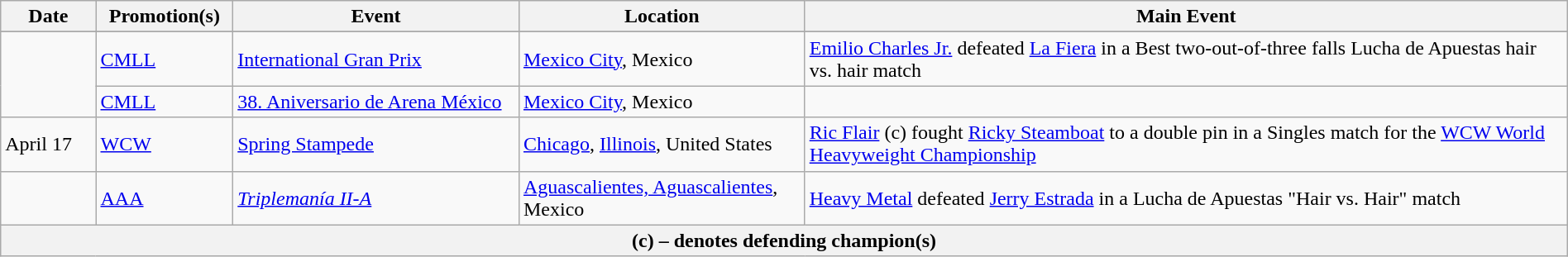<table class="wikitable" style="width:100%;">
<tr>
<th width="5%">Date</th>
<th width="5%">Promotion(s)</th>
<th style="width:15%;">Event</th>
<th style="width:15%;">Location</th>
<th style="width:40%;">Main Event</th>
</tr>
<tr style="width:20%;" |Notes>
</tr>
<tr>
<td rowspan=2></td>
<td><a href='#'>CMLL</a></td>
<td><a href='#'>International Gran Prix</a></td>
<td><a href='#'>Mexico City</a>, Mexico</td>
<td><a href='#'>Emilio Charles Jr.</a> defeated <a href='#'>La Fiera</a> in a Best two-out-of-three falls Lucha de Apuestas hair vs. hair match</td>
</tr>
<tr>
<td><a href='#'>CMLL</a></td>
<td><a href='#'>38. Aniversario de Arena México</a></td>
<td><a href='#'>Mexico City</a>, Mexico</td>
<td></td>
</tr>
<tr>
<td>April 17</td>
<td><a href='#'>WCW</a></td>
<td><a href='#'>Spring Stampede</a></td>
<td><a href='#'>Chicago</a>, <a href='#'>Illinois</a>, United States</td>
<td><a href='#'>Ric Flair</a> (c) fought <a href='#'>Ricky Steamboat</a> to a double pin in a Singles match for the <a href='#'>WCW World Heavyweight Championship</a></td>
</tr>
<tr>
<td></td>
<td><a href='#'>AAA</a></td>
<td><em><a href='#'>Triplemanía II-A</a></em></td>
<td><a href='#'>Aguascalientes, Aguascalientes</a>, Mexico</td>
<td><a href='#'>Heavy Metal</a> defeated <a href='#'>Jerry Estrada</a> in a Lucha de Apuestas "Hair vs. Hair" match</td>
</tr>
<tr>
<th colspan="6">(c) – denotes defending champion(s)</th>
</tr>
</table>
